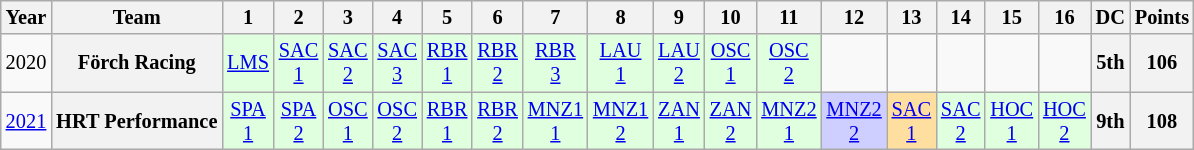<table class="wikitable" style="text-align:center; font-size:85%">
<tr>
<th>Year</th>
<th>Team</th>
<th>1</th>
<th>2</th>
<th>3</th>
<th>4</th>
<th>5</th>
<th>6</th>
<th>7</th>
<th>8</th>
<th>9</th>
<th>10</th>
<th>11</th>
<th>12</th>
<th>13</th>
<th>14</th>
<th>15</th>
<th>16</th>
<th>DC</th>
<th>Points</th>
</tr>
<tr>
<td>2020</td>
<th>Förch Racing</th>
<td style="background:#DFFFDF;"><a href='#'>LMS</a><br></td>
<td style="background:#DFFFDF;"><a href='#'>SAC<br>1</a><br></td>
<td style="background:#DFFFDF;"><a href='#'>SAC<br>2</a><br></td>
<td style="background:#DFFFDF;"><a href='#'>SAC<br>3</a><br></td>
<td style="background:#DFFFDF;"><a href='#'>RBR<br>1</a><br></td>
<td style="background:#DFFFDF;"><a href='#'>RBR<br>2</a><br></td>
<td style="background:#DFFFDF;"><a href='#'>RBR<br>3</a><br></td>
<td style="background:#DFFFDF;"><a href='#'>LAU<br>1</a><br></td>
<td style="background:#DFFFDF;"><a href='#'>LAU<br>2</a><br></td>
<td style="background:#DFFFDF;"><a href='#'>OSC<br>1</a><br></td>
<td style="background:#DFFFDF;"><a href='#'>OSC<br>2</a><br></td>
<td></td>
<td></td>
<td></td>
<td></td>
<td></td>
<th>5th</th>
<th>106</th>
</tr>
<tr>
<td><a href='#'>2021</a></td>
<th>HRT Performance</th>
<td style="background:#DFFFDF;"><a href='#'>SPA<br>1</a><br></td>
<td style="background:#DFFFDF;"><a href='#'>SPA<br>2</a><br></td>
<td style="background:#DFFFDF;"><a href='#'>OSC<br>1</a><br></td>
<td style="background:#DFFFDF;"><a href='#'>OSC<br>2</a><br></td>
<td style="background:#DFFFDF;"><a href='#'>RBR<br>1</a><br></td>
<td style="background:#DFFFDF;"><a href='#'>RBR<br>2</a><br></td>
<td style="background:#DFFFDF;"><a href='#'>MNZ1<br>1</a><br></td>
<td style="background:#DFFFDF;"><a href='#'>MNZ1<br>2</a><br></td>
<td style="background:#DFFFDF;"><a href='#'>ZAN<br>1</a><br></td>
<td style="background:#DFFFDF;"><a href='#'>ZAN<br>2</a><br></td>
<td style="background:#DFFFDF;"><a href='#'>MNZ2<br>1</a><br></td>
<td style="background:#CFCFFF;"><a href='#'>MNZ2<br>2</a><br></td>
<td style="background:#FFDF9F;"><a href='#'>SAC<br>1</a><br></td>
<td style="background:#DFFFDF;"><a href='#'>SAC<br>2</a><br></td>
<td style="background:#DFFFDF;"><a href='#'>HOC<br>1</a><br></td>
<td style="background:#DFFFDF;"><a href='#'>HOC<br>2</a><br></td>
<th>9th</th>
<th>108</th>
</tr>
</table>
